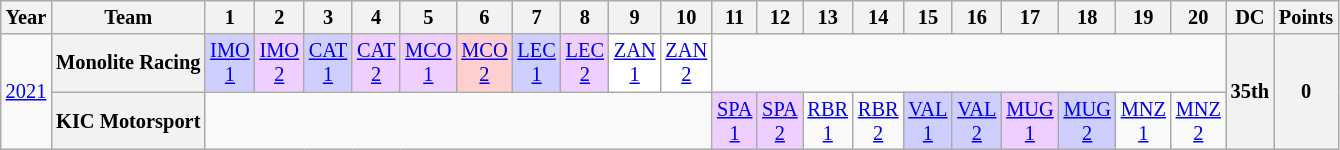<table class="wikitable" style="text-align:center; font-size:85%">
<tr>
<th>Year</th>
<th>Team</th>
<th>1</th>
<th>2</th>
<th>3</th>
<th>4</th>
<th>5</th>
<th>6</th>
<th>7</th>
<th>8</th>
<th>9</th>
<th>10</th>
<th>11</th>
<th>12</th>
<th>13</th>
<th>14</th>
<th>15</th>
<th>16</th>
<th>17</th>
<th>18</th>
<th>19</th>
<th>20</th>
<th>DC</th>
<th>Points</th>
</tr>
<tr>
<td rowspan=2><a href='#'>2021</a></td>
<th nowrap>Monolite Racing</th>
<td style="background:#CFCFFF;"><a href='#'>IMO<br>1</a><br></td>
<td style="background:#EFCFFF;"><a href='#'>IMO<br>2</a><br></td>
<td style="background:#CFCFFF;"><a href='#'>CAT<br>1</a><br></td>
<td style="background:#EFCFFF;"><a href='#'>CAT<br>2</a><br></td>
<td style="background:#EFCFFF;"><a href='#'>MCO<br>1</a><br></td>
<td style="background:#FFCFCF;"><a href='#'>MCO<br>2</a><br></td>
<td style="background:#CFCFFF;"><a href='#'>LEC<br>1</a><br></td>
<td style="background:#EFCFFF;"><a href='#'>LEC<br>2</a><br></td>
<td style="background:#FFFFFF;"><a href='#'>ZAN<br>1</a><br></td>
<td style="background:#FFFFFF;"><a href='#'>ZAN<br>2</a><br></td>
<td colspan=10></td>
<th rowspan=2>35th</th>
<th rowspan=2>0</th>
</tr>
<tr>
<th nowrap>KIC Motorsport</th>
<td colspan=10></td>
<td style="background:#EFCFFF;"><a href='#'>SPA<br>1</a><br></td>
<td style="background:#EFCFFF;"><a href='#'>SPA<br>2</a><br></td>
<td style="background:#;"><a href='#'>RBR<br>1</a></td>
<td style="background:#;"><a href='#'>RBR<br>2</a></td>
<td style="background:#CFCFFF;"><a href='#'>VAL<br>1</a><br></td>
<td style="background:#CFCFFF;"><a href='#'>VAL<br>2</a><br></td>
<td style="background:#EFCFFF;"><a href='#'>MUG<br>1</a><br></td>
<td style="background:#CFCFFF;"><a href='#'>MUG<br>2</a><br></td>
<td style="background:#;"><a href='#'>MNZ<br>1</a></td>
<td style="background:#;"><a href='#'>MNZ<br>2</a></td>
</tr>
</table>
